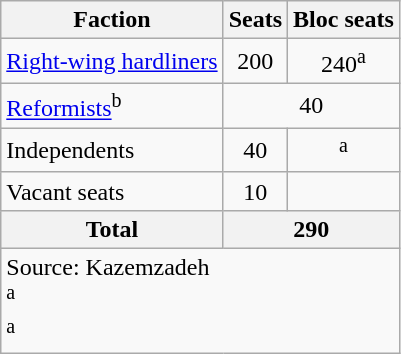<table class=wikitable style=text-align:center>
<tr>
<th>Faction</th>
<th>Seats</th>
<th>Bloc seats</th>
</tr>
<tr>
<td align=left><a href='#'>Right-wing hardliners</a></td>
<td>200</td>
<td>240<sup>a</sup></td>
</tr>
<tr>
<td align=left><a href='#'>Reformists</a><sup>b</sup></td>
<td colspan=2>40</td>
</tr>
<tr>
<td align=left>Independents</td>
<td>40</td>
<td><sup>a</sup></td>
</tr>
<tr>
<td align=left>Vacant seats</td>
<td>10</td>
<td></td>
</tr>
<tr>
<th align=left>Total</th>
<th colspan=2>290</th>
</tr>
<tr>
<td colspan=4 align=left>Source: Kazemzadeh<br><sup>a</sup> <br><sup>a</sup> </td>
</tr>
</table>
